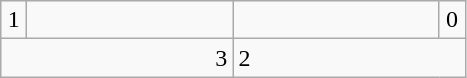<table class=wikitable>
<tr>
<td align=center width=10>1</td>
<td align="center" width="130"></td>
<td align="center" width="130"></td>
<td align="center" width="10">0</td>
</tr>
<tr>
<td colspan=2 align=right>3</td>
<td colspan="2">2</td>
</tr>
</table>
